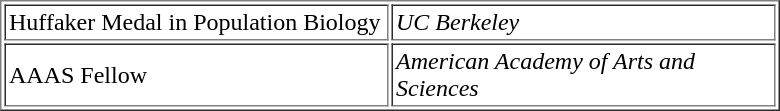<table border="1" cellpadding="2">
<tr>
<td width="250pt">Huffaker Medal in Population Biology</td>
<td width="250pt"><em>UC Berkeley</em></td>
</tr>
<tr>
<td>AAAS Fellow</td>
<td><em>American Academy of Arts and Sciences</em></td>
</tr>
</table>
